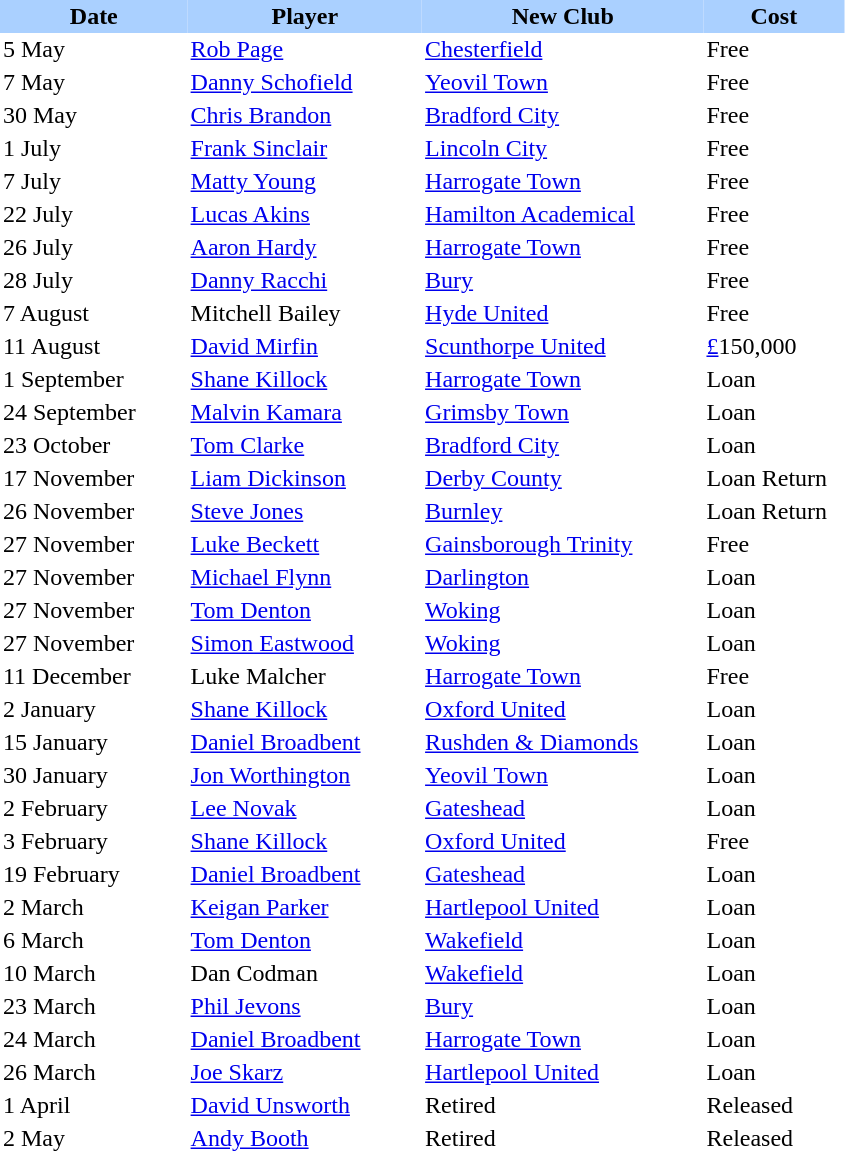<table border="0" cellspacing="0" cellpadding="2">
<tr bgcolor=AAD0FF>
<th width=20%>Date</th>
<th width=25%>Player</th>
<th width=30%>New Club</th>
<th width=15%>Cost</th>
</tr>
<tr>
<td>5 May</td>
<td> <a href='#'>Rob Page</a></td>
<td><a href='#'>Chesterfield</a></td>
<td>Free</td>
</tr>
<tr>
<td>7 May</td>
<td> <a href='#'>Danny Schofield</a></td>
<td><a href='#'>Yeovil Town</a></td>
<td>Free</td>
</tr>
<tr>
<td>30 May</td>
<td> <a href='#'>Chris Brandon</a></td>
<td><a href='#'>Bradford City</a></td>
<td>Free</td>
</tr>
<tr>
<td>1 July</td>
<td> <a href='#'>Frank Sinclair</a></td>
<td><a href='#'>Lincoln City</a></td>
<td>Free</td>
</tr>
<tr>
<td>7 July</td>
<td> <a href='#'>Matty Young</a></td>
<td><a href='#'>Harrogate Town</a></td>
<td>Free</td>
</tr>
<tr>
<td>22 July</td>
<td> <a href='#'>Lucas Akins</a></td>
<td><a href='#'>Hamilton Academical</a></td>
<td>Free</td>
</tr>
<tr>
<td>26 July</td>
<td> <a href='#'>Aaron Hardy</a></td>
<td><a href='#'>Harrogate Town</a></td>
<td>Free</td>
</tr>
<tr>
<td>28 July</td>
<td> <a href='#'>Danny Racchi</a></td>
<td><a href='#'>Bury</a></td>
<td>Free</td>
</tr>
<tr>
<td>7 August</td>
<td> Mitchell Bailey</td>
<td><a href='#'>Hyde United</a></td>
<td>Free</td>
</tr>
<tr>
<td>11 August</td>
<td> <a href='#'>David Mirfin</a></td>
<td><a href='#'>Scunthorpe United</a></td>
<td><a href='#'>£</a>150,000</td>
</tr>
<tr>
<td>1 September</td>
<td> <a href='#'>Shane Killock</a></td>
<td><a href='#'>Harrogate Town</a></td>
<td>Loan</td>
</tr>
<tr>
<td>24 September</td>
<td> <a href='#'>Malvin Kamara</a></td>
<td><a href='#'>Grimsby Town</a></td>
<td>Loan</td>
</tr>
<tr>
<td>23 October</td>
<td> <a href='#'>Tom Clarke</a></td>
<td><a href='#'>Bradford City</a></td>
<td>Loan</td>
</tr>
<tr>
<td>17 November</td>
<td> <a href='#'>Liam Dickinson</a></td>
<td><a href='#'>Derby County</a></td>
<td>Loan Return</td>
</tr>
<tr>
<td>26 November</td>
<td> <a href='#'>Steve Jones</a></td>
<td><a href='#'>Burnley</a></td>
<td>Loan Return</td>
</tr>
<tr>
<td>27 November</td>
<td> <a href='#'>Luke Beckett</a></td>
<td><a href='#'>Gainsborough Trinity</a></td>
<td>Free</td>
</tr>
<tr>
<td>27 November</td>
<td> <a href='#'>Michael Flynn</a></td>
<td><a href='#'>Darlington</a></td>
<td>Loan</td>
</tr>
<tr>
<td>27 November</td>
<td> <a href='#'>Tom Denton</a></td>
<td><a href='#'>Woking</a></td>
<td>Loan</td>
</tr>
<tr>
<td>27 November</td>
<td> <a href='#'>Simon Eastwood</a></td>
<td><a href='#'>Woking</a></td>
<td>Loan</td>
</tr>
<tr>
<td>11 December</td>
<td> Luke Malcher</td>
<td><a href='#'>Harrogate Town</a></td>
<td>Free</td>
</tr>
<tr>
<td>2 January</td>
<td> <a href='#'>Shane Killock</a></td>
<td><a href='#'>Oxford United</a></td>
<td>Loan</td>
</tr>
<tr>
<td>15 January</td>
<td> <a href='#'>Daniel Broadbent</a></td>
<td><a href='#'>Rushden & Diamonds</a></td>
<td>Loan</td>
</tr>
<tr>
<td>30 January</td>
<td> <a href='#'>Jon Worthington</a></td>
<td><a href='#'>Yeovil Town</a></td>
<td>Loan</td>
</tr>
<tr>
<td>2 February</td>
<td> <a href='#'>Lee Novak</a></td>
<td><a href='#'>Gateshead</a></td>
<td>Loan</td>
</tr>
<tr>
<td>3 February</td>
<td> <a href='#'>Shane Killock</a></td>
<td><a href='#'>Oxford United</a></td>
<td>Free</td>
</tr>
<tr>
<td>19 February</td>
<td> <a href='#'>Daniel Broadbent</a></td>
<td><a href='#'>Gateshead</a></td>
<td>Loan</td>
</tr>
<tr>
<td>2 March</td>
<td> <a href='#'>Keigan Parker</a></td>
<td><a href='#'>Hartlepool United</a></td>
<td>Loan</td>
</tr>
<tr>
<td>6 March</td>
<td> <a href='#'>Tom Denton</a></td>
<td><a href='#'>Wakefield</a></td>
<td>Loan</td>
</tr>
<tr>
<td>10 March</td>
<td> Dan Codman</td>
<td><a href='#'>Wakefield</a></td>
<td>Loan</td>
</tr>
<tr>
<td>23 March</td>
<td> <a href='#'>Phil Jevons</a></td>
<td><a href='#'>Bury</a></td>
<td>Loan</td>
</tr>
<tr>
<td>24 March</td>
<td> <a href='#'>Daniel Broadbent</a></td>
<td><a href='#'>Harrogate Town</a></td>
<td>Loan</td>
</tr>
<tr>
<td>26 March</td>
<td> <a href='#'>Joe Skarz</a></td>
<td><a href='#'>Hartlepool United</a></td>
<td>Loan</td>
</tr>
<tr>
<td>1 April</td>
<td> <a href='#'>David Unsworth</a></td>
<td>Retired</td>
<td>Released</td>
</tr>
<tr>
<td>2 May</td>
<td> <a href='#'>Andy Booth</a></td>
<td>Retired</td>
<td>Released</td>
</tr>
<tr>
</tr>
</table>
